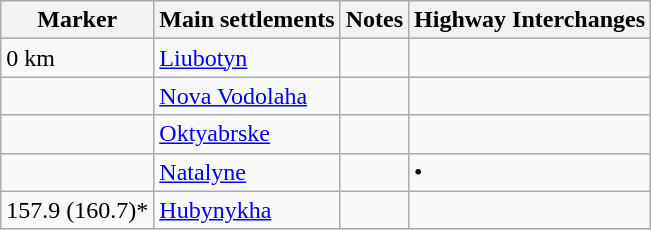<table class="wikitable">
<tr>
<th>Marker</th>
<th>Main settlements</th>
<th>Notes</th>
<th>Highway Interchanges</th>
</tr>
<tr>
<td>0 km</td>
<td><a href='#'>Liubotyn</a></td>
<td></td>
<td></td>
</tr>
<tr>
<td></td>
<td><a href='#'>Nova Vodolaha</a></td>
<td></td>
<td></td>
</tr>
<tr>
<td></td>
<td><a href='#'>Oktyabrske</a></td>
<td></td>
<td></td>
</tr>
<tr>
<td></td>
<td><a href='#'>Natalyne</a></td>
<td></td>
<td> • </td>
</tr>
<tr>
<td>157.9 (160.7)*</td>
<td><a href='#'>Hubynykha</a></td>
<td></td>
<td></td>
</tr>
</table>
